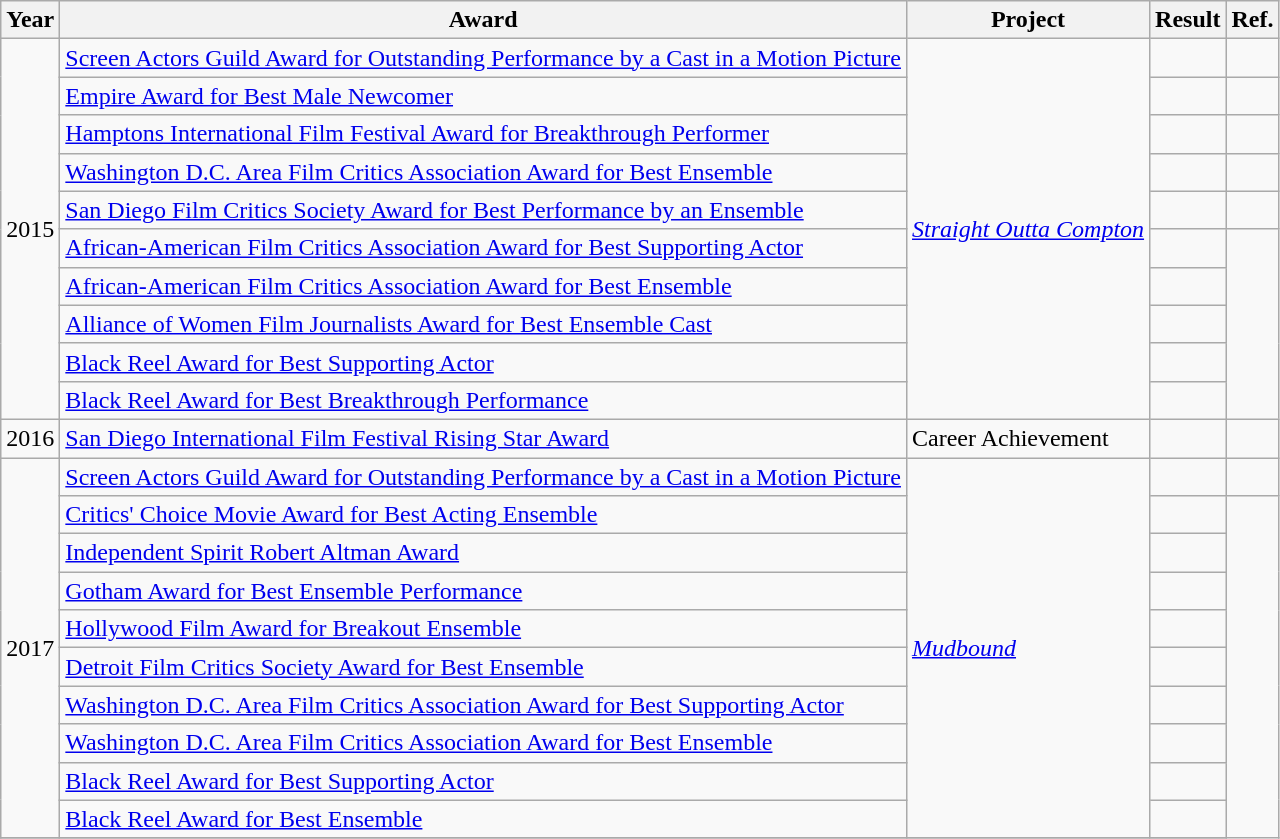<table class="wikitable">
<tr>
<th>Year</th>
<th>Award</th>
<th>Project</th>
<th>Result</th>
<th>Ref.</th>
</tr>
<tr>
<td rowspan=10>2015</td>
<td><a href='#'>Screen Actors Guild Award for Outstanding Performance by a Cast in a Motion Picture</a></td>
<td rowspan=10><em><a href='#'>Straight Outta Compton</a></em></td>
<td></td>
<td></td>
</tr>
<tr>
<td><a href='#'>Empire Award for Best Male Newcomer</a></td>
<td></td>
<td></td>
</tr>
<tr>
<td><a href='#'>Hamptons International Film Festival Award for Breakthrough Performer</a></td>
<td></td>
<td></td>
</tr>
<tr>
<td><a href='#'>Washington D.C. Area Film Critics Association Award for Best Ensemble</a></td>
<td></td>
<td></td>
</tr>
<tr>
<td><a href='#'>San Diego Film Critics Society Award for Best Performance by an Ensemble</a></td>
<td></td>
<td></td>
</tr>
<tr>
<td><a href='#'>African-American Film Critics Association Award for Best Supporting Actor</a></td>
<td></td>
</tr>
<tr>
<td><a href='#'>African-American Film Critics Association Award for Best Ensemble</a></td>
<td></td>
</tr>
<tr>
<td><a href='#'>Alliance of Women Film Journalists Award for Best Ensemble Cast</a></td>
<td></td>
</tr>
<tr>
<td><a href='#'>Black Reel Award for Best Supporting Actor</a></td>
<td></td>
</tr>
<tr>
<td><a href='#'>Black Reel Award for Best Breakthrough Performance</a></td>
<td></td>
</tr>
<tr>
<td>2016</td>
<td><a href='#'>San Diego International Film Festival Rising Star Award</a></td>
<td>Career Achievement</td>
<td></td>
<td></td>
</tr>
<tr>
<td rowspan=10>2017</td>
<td><a href='#'>Screen Actors Guild Award for Outstanding Performance by a Cast in a Motion Picture</a></td>
<td rowspan=10><em><a href='#'>Mudbound</a></em></td>
<td></td>
<td></td>
</tr>
<tr>
<td><a href='#'>Critics' Choice Movie Award for Best Acting Ensemble</a></td>
<td></td>
</tr>
<tr>
<td><a href='#'>Independent Spirit Robert Altman Award</a></td>
<td></td>
</tr>
<tr>
<td><a href='#'>Gotham Award for Best Ensemble Performance</a></td>
<td></td>
</tr>
<tr>
<td><a href='#'>Hollywood Film Award for Breakout Ensemble</a></td>
<td></td>
</tr>
<tr>
<td><a href='#'>Detroit Film Critics Society Award for Best Ensemble</a></td>
<td></td>
</tr>
<tr>
<td><a href='#'>Washington D.C. Area Film Critics Association Award for Best Supporting Actor</a></td>
<td></td>
</tr>
<tr>
<td><a href='#'>Washington D.C. Area Film Critics Association Award for Best Ensemble</a></td>
<td></td>
</tr>
<tr>
<td><a href='#'>Black Reel Award for Best Supporting Actor</a></td>
<td></td>
</tr>
<tr>
<td><a href='#'>Black Reel Award for Best Ensemble</a></td>
<td></td>
</tr>
<tr>
</tr>
</table>
